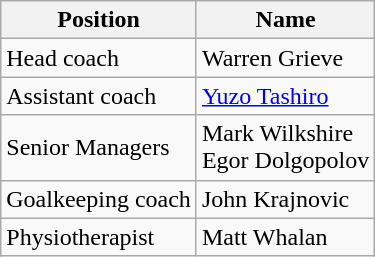<table class="wikitable">
<tr>
<th>Position</th>
<th>Name</th>
</tr>
<tr>
<td>Head coach</td>
<td> Warren Grieve</td>
</tr>
<tr>
<td>Assistant coach</td>
<td> <a href='#'>Yuzo Tashiro</a></td>
</tr>
<tr>
<td>Senior Managers</td>
<td> Mark Wilkshire<br> Egor Dolgopolov</td>
</tr>
<tr>
<td>Goalkeeping coach</td>
<td> John Krajnovic</td>
</tr>
<tr>
<td>Physiotherapist</td>
<td>Matt Whalan</td>
</tr>
</table>
